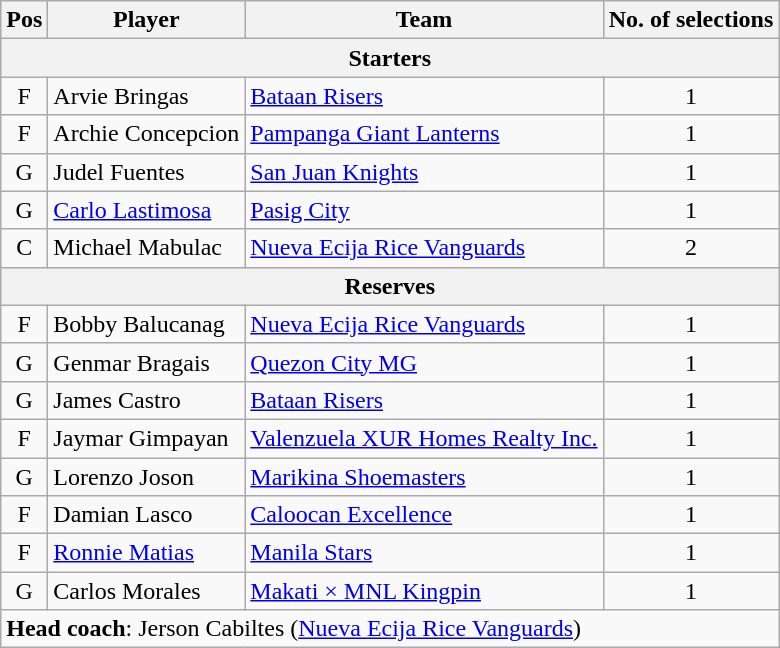<table class="wikitable">
<tr>
<th>Pos</th>
<th>Player</th>
<th>Team</th>
<th>No. of selections</th>
</tr>
<tr>
<th scope="col" colspan="4">Starters</th>
</tr>
<tr>
<td align=center>F</td>
<td>Arvie Bringas</td>
<td><a href='#'>Bataan Risers</a></td>
<td align=center>1</td>
</tr>
<tr>
<td align=center>F</td>
<td>Archie Concepcion</td>
<td><a href='#'>Pampanga Giant Lanterns</a></td>
<td align=center>1</td>
</tr>
<tr>
<td align=center>G</td>
<td>Judel Fuentes</td>
<td><a href='#'>San Juan Knights</a></td>
<td align=center>1</td>
</tr>
<tr>
<td align=center>G</td>
<td><a href='#'>Carlo Lastimosa</a></td>
<td><a href='#'>Pasig City</a></td>
<td align=center>1</td>
</tr>
<tr>
<td align=center>C</td>
<td>Michael Mabulac</td>
<td><a href='#'>Nueva Ecija Rice Vanguards</a></td>
<td align=center>2</td>
</tr>
<tr>
<th scope="col" colspan="4">Reserves</th>
</tr>
<tr>
<td align=center>F</td>
<td>Bobby Balucanag</td>
<td><a href='#'>Nueva Ecija Rice Vanguards</a></td>
<td align=center>1</td>
</tr>
<tr>
<td align=center>G</td>
<td>Genmar Bragais</td>
<td><a href='#'>Quezon City MG</a></td>
<td align=center>1</td>
</tr>
<tr>
<td align=center>G</td>
<td>James Castro</td>
<td><a href='#'>Bataan Risers</a></td>
<td align=center>1</td>
</tr>
<tr>
<td align=center>F</td>
<td>Jaymar Gimpayan</td>
<td><a href='#'>Valenzuela XUR Homes Realty Inc.</a></td>
<td align=center>1</td>
</tr>
<tr>
<td align=center>G</td>
<td>Lorenzo Joson</td>
<td><a href='#'>Marikina Shoemasters</a></td>
<td align=center>1</td>
</tr>
<tr>
<td align=center>F</td>
<td>Damian Lasco</td>
<td><a href='#'>Caloocan Excellence</a></td>
<td align=center>1</td>
</tr>
<tr>
<td align=center>F</td>
<td><a href='#'>Ronnie Matias</a></td>
<td><a href='#'>Manila Stars</a></td>
<td align=center>1</td>
</tr>
<tr>
<td align=center>G</td>
<td>Carlos Morales</td>
<td><a href='#'>Makati × MNL Kingpin</a></td>
<td align=center>1</td>
</tr>
<tr>
<td colspan="4"><strong>Head coach</strong>: Jerson Cabiltes (<a href='#'>Nueva Ecija Rice Vanguards</a>)</td>
</tr>
</table>
